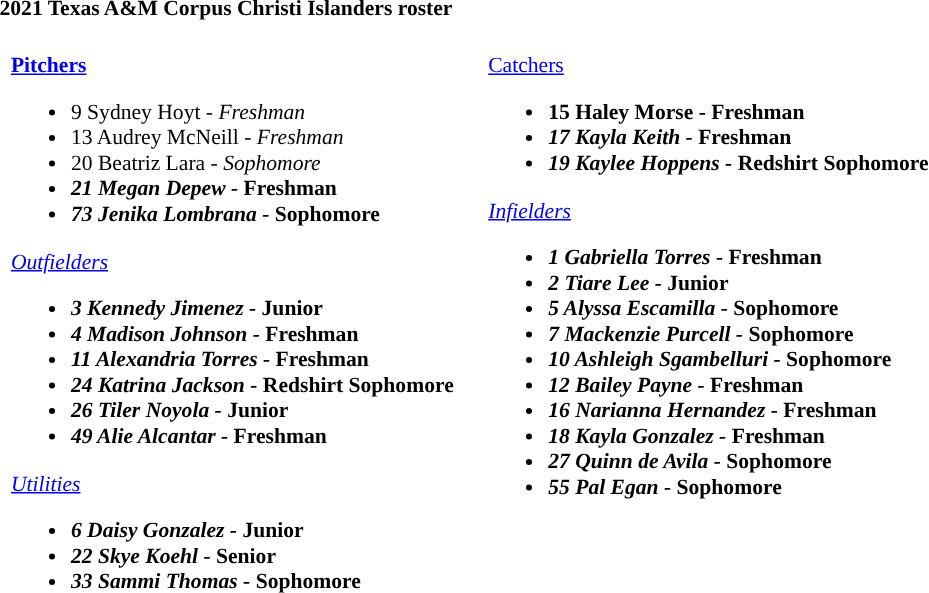<table class="toccolours" style="text-align: left; font-size:90%;">
<tr>
<th colspan="9">2021 Texas A&M Corpus Christi Islanders roster</th>
</tr>
<tr>
<td width="03"> </td>
<td valign="top"><br><strong><a href='#'>Pitchers</a></strong><ul><li>9 Sydney Hoyt - <em>Freshman</em></li><li>13 Audrey McNeill - <em>Freshman</em></li><li>20 Beatriz Lara - <em>Sophomore<strong></li><li>21 Megan Depew - </em>Freshman<em></li><li>73 Jenika Lombrana - </em>Sophomore<em></li></ul></strong><a href='#'>Outfielders</a><strong><ul><li>3 Kennedy Jimenez - </em>Junior<em></li><li>4 Madison Johnson - </em>Freshman<em></li><li>11 Alexandria Torres - </em>Freshman<em></li><li>24 Katrina Jackson - </em>Redshirt Sophomore<em></li><li>26 Tiler Noyola - </em>Junior<em></li><li>49 Alie Alcantar - </em>Freshman<em></li></ul></strong><a href='#'>Utilities</a><strong><ul><li>6 Daisy Gonzalez - </em>Junior<em></li><li>22 Skye Koehl - </em>Senior<em></li><li>33 Sammi Thomas - </em>Sophomore<em></li></ul></td>
<td width="15"> </td>
<td valign="top"><br></strong><a href='#'>Catchers</a><strong><ul><li>15 Haley Morse - </em>Freshman<em></li><li>17 Kayla Keith - </em>Freshman<em></li><li>19 Kaylee Hoppens - </em>Redshirt Sophomore<em></li></ul></strong><a href='#'>Infielders</a><strong><ul><li>1 Gabriella Torres - </em>Freshman<em></li><li>2 Tiare Lee - </em>Junior<em></li><li>5 Alyssa Escamilla - </em>Sophomore<em></li><li>7 Mackenzie Purcell - </em>Sophomore<em></li><li>10 Ashleigh Sgambelluri - </em>Sophomore<em></li><li>12 Bailey Payne - </em>Freshman<em></li><li>16 Narianna Hernandez - </em>Freshman<em></li><li>18 Kayla Gonzalez - </em>Freshman<em></li><li>27 Quinn de Avila - </em>Sophomore<em></li><li>55 Pal Egan - </em>Sophomore<em></li></ul></td>
</tr>
</table>
